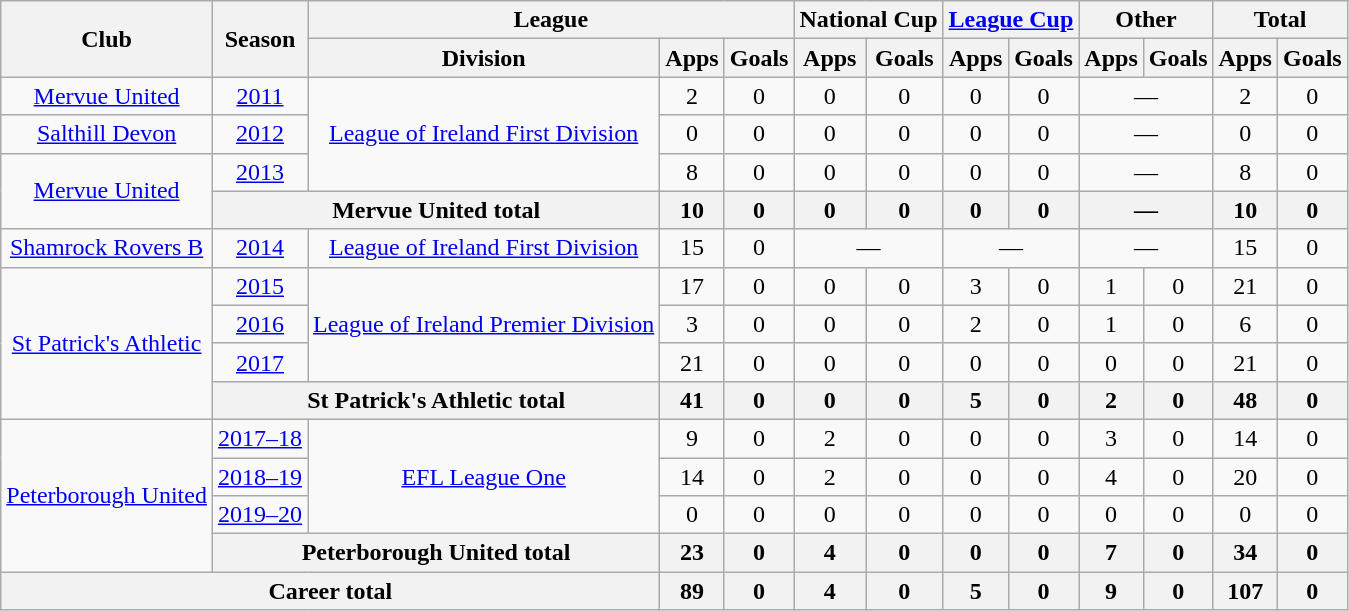<table class="wikitable" style="text-align:center">
<tr>
<th rowspan="2">Club</th>
<th rowspan="2">Season</th>
<th colspan="3">League</th>
<th colspan="2">National Cup</th>
<th colspan="2"><a href='#'>League Cup</a></th>
<th colspan="2">Other</th>
<th colspan="2">Total</th>
</tr>
<tr>
<th>Division</th>
<th>Apps</th>
<th>Goals</th>
<th>Apps</th>
<th>Goals</th>
<th>Apps</th>
<th>Goals</th>
<th>Apps</th>
<th>Goals</th>
<th>Apps</th>
<th>Goals</th>
</tr>
<tr>
<td><a href='#'>Mervue United</a></td>
<td><a href='#'>2011</a></td>
<td rowspan="3"><a href='#'>League of Ireland First Division</a></td>
<td>2</td>
<td>0</td>
<td>0</td>
<td>0</td>
<td>0</td>
<td>0</td>
<td colspan="2">—</td>
<td>2</td>
<td>0</td>
</tr>
<tr>
<td><a href='#'>Salthill Devon</a></td>
<td><a href='#'>2012</a></td>
<td>0</td>
<td>0</td>
<td>0</td>
<td>0</td>
<td>0</td>
<td>0</td>
<td colspan="2">—</td>
<td>0</td>
<td>0</td>
</tr>
<tr>
<td rowspan="2"><a href='#'>Mervue United</a></td>
<td><a href='#'>2013</a></td>
<td>8</td>
<td>0</td>
<td>0</td>
<td>0</td>
<td>0</td>
<td>0</td>
<td colspan="2">—</td>
<td>8</td>
<td>0</td>
</tr>
<tr>
<th colspan="2">Mervue United total</th>
<th>10</th>
<th>0</th>
<th>0</th>
<th>0</th>
<th>0</th>
<th>0</th>
<th colspan="2">—</th>
<th>10</th>
<th>0</th>
</tr>
<tr>
<td><a href='#'>Shamrock Rovers B</a></td>
<td><a href='#'>2014</a></td>
<td><a href='#'>League of Ireland First Division</a></td>
<td>15</td>
<td>0</td>
<td colspan="2">—</td>
<td colspan="2">—</td>
<td colspan="2">—</td>
<td>15</td>
<td>0</td>
</tr>
<tr>
<td rowspan="4"><a href='#'>St Patrick's Athletic</a></td>
<td><a href='#'>2015</a></td>
<td rowspan="3"><a href='#'>League of Ireland Premier Division</a></td>
<td>17</td>
<td>0</td>
<td>0</td>
<td>0</td>
<td>3</td>
<td>0</td>
<td>1</td>
<td>0</td>
<td>21</td>
<td>0</td>
</tr>
<tr>
<td><a href='#'>2016</a></td>
<td>3</td>
<td>0</td>
<td>0</td>
<td>0</td>
<td>2</td>
<td>0</td>
<td>1</td>
<td>0</td>
<td>6</td>
<td>0</td>
</tr>
<tr>
<td><a href='#'>2017</a></td>
<td>21</td>
<td>0</td>
<td>0</td>
<td>0</td>
<td>0</td>
<td>0</td>
<td>0</td>
<td>0</td>
<td>21</td>
<td>0</td>
</tr>
<tr>
<th colspan="2">St Patrick's Athletic total</th>
<th>41</th>
<th>0</th>
<th>0</th>
<th>0</th>
<th>5</th>
<th>0</th>
<th>2</th>
<th>0</th>
<th>48</th>
<th>0</th>
</tr>
<tr>
<td rowspan="4"><a href='#'>Peterborough United</a></td>
<td><a href='#'>2017–18</a></td>
<td rowspan="3"><a href='#'>EFL League One</a></td>
<td>9</td>
<td>0</td>
<td>2</td>
<td>0</td>
<td>0</td>
<td>0</td>
<td>3</td>
<td>0</td>
<td>14</td>
<td>0</td>
</tr>
<tr>
<td><a href='#'>2018–19</a></td>
<td>14</td>
<td>0</td>
<td>2</td>
<td>0</td>
<td>0</td>
<td>0</td>
<td>4</td>
<td>0</td>
<td>20</td>
<td>0</td>
</tr>
<tr>
<td><a href='#'>2019–20</a></td>
<td>0</td>
<td>0</td>
<td>0</td>
<td>0</td>
<td>0</td>
<td>0</td>
<td>0</td>
<td>0</td>
<td>0</td>
<td>0</td>
</tr>
<tr>
<th colspan="2">Peterborough United total</th>
<th>23</th>
<th>0</th>
<th>4</th>
<th>0</th>
<th>0</th>
<th>0</th>
<th>7</th>
<th>0</th>
<th>34</th>
<th>0</th>
</tr>
<tr>
<th colspan="3">Career total</th>
<th>89</th>
<th>0</th>
<th>4</th>
<th>0</th>
<th>5</th>
<th>0</th>
<th>9</th>
<th>0</th>
<th>107</th>
<th>0</th>
</tr>
</table>
